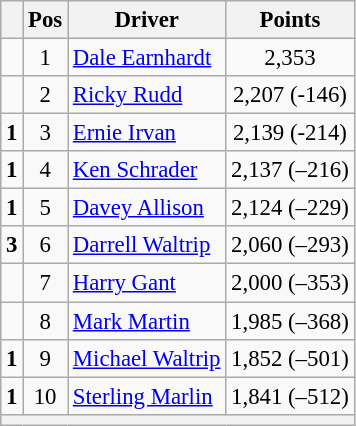<table class="wikitable" style="font-size: 95%;">
<tr>
<th></th>
<th>Pos</th>
<th>Driver</th>
<th>Points</th>
</tr>
<tr>
<td align="left"></td>
<td style="text-align:center;">1</td>
<td><a href='#'>Dale Earnhardt</a></td>
<td style="text-align:center;">2,353</td>
</tr>
<tr>
<td align="left"></td>
<td style="text-align:center;">2</td>
<td><a href='#'>Ricky Rudd</a></td>
<td style="text-align:center;">2,207 (-146)</td>
</tr>
<tr>
<td align="left">  <strong>1</strong></td>
<td style="text-align:center;">3</td>
<td><a href='#'>Ernie Irvan</a></td>
<td style="text-align:center;">2,139 (-214)</td>
</tr>
<tr>
<td align="left">  <strong>1</strong></td>
<td style="text-align:center;">4</td>
<td><a href='#'>Ken Schrader</a></td>
<td style="text-align:center;">2,137 (–216)</td>
</tr>
<tr>
<td align="left">  <strong>1</strong></td>
<td style="text-align:center;">5</td>
<td><a href='#'>Davey Allison</a></td>
<td style="text-align:center;">2,124 (–229)</td>
</tr>
<tr>
<td align="left">  <strong>3</strong></td>
<td style="text-align:center;">6</td>
<td><a href='#'>Darrell Waltrip</a></td>
<td style="text-align:center;">2,060 (–293)</td>
</tr>
<tr>
<td align="left"></td>
<td style="text-align:center;">7</td>
<td><a href='#'>Harry Gant</a></td>
<td style="text-align:center;">2,000 (–353)</td>
</tr>
<tr>
<td align="left"></td>
<td style="text-align:center;">8</td>
<td><a href='#'>Mark Martin</a></td>
<td style="text-align:center;">1,985 (–368)</td>
</tr>
<tr>
<td align="left">  <strong>1</strong></td>
<td style="text-align:center;">9</td>
<td><a href='#'>Michael Waltrip</a></td>
<td style="text-align:center;">1,852 (–501)</td>
</tr>
<tr>
<td align="left">  <strong>1</strong></td>
<td style="text-align:center;">10</td>
<td><a href='#'>Sterling Marlin</a></td>
<td style="text-align:center;">1,841 (–512)</td>
</tr>
<tr class="sortbottom">
<th colspan="9"></th>
</tr>
</table>
